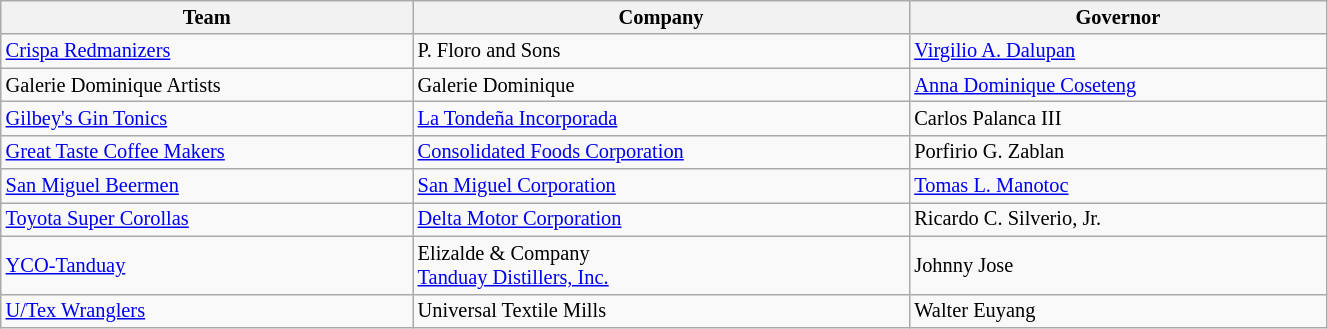<table class="wikitable sortable" style="font-size:85%; width:70%">
<tr>
<th>Team</th>
<th>Company</th>
<th>Governor</th>
</tr>
<tr>
<td><a href='#'>Crispa Redmanizers</a></td>
<td>P. Floro and Sons</td>
<td><a href='#'>Virgilio A. Dalupan</a></td>
</tr>
<tr>
<td>Galerie Dominique Artists</td>
<td>Galerie Dominique</td>
<td><a href='#'>Anna Dominique Coseteng</a></td>
</tr>
<tr>
<td><a href='#'>Gilbey's Gin Tonics</a></td>
<td><a href='#'>La Tondeña Incorporada</a></td>
<td>Carlos Palanca III</td>
</tr>
<tr>
<td><a href='#'>Great Taste Coffee Makers</a></td>
<td><a href='#'>Consolidated Foods Corporation</a></td>
<td>Porfirio G. Zablan</td>
</tr>
<tr>
<td><a href='#'>San Miguel Beermen</a></td>
<td><a href='#'>San Miguel Corporation</a></td>
<td><a href='#'>Tomas L. Manotoc</a></td>
</tr>
<tr>
<td><a href='#'>Toyota Super Corollas</a></td>
<td><a href='#'>Delta Motor Corporation</a></td>
<td>Ricardo C. Silverio, Jr.</td>
</tr>
<tr>
<td><a href='#'>YCO-Tanduay</a></td>
<td>Elizalde & Company <br> <a href='#'>Tanduay Distillers, Inc.</a></td>
<td>Johnny Jose</td>
</tr>
<tr>
<td><a href='#'>U/Tex Wranglers</a></td>
<td>Universal Textile Mills</td>
<td>Walter Euyang</td>
</tr>
</table>
